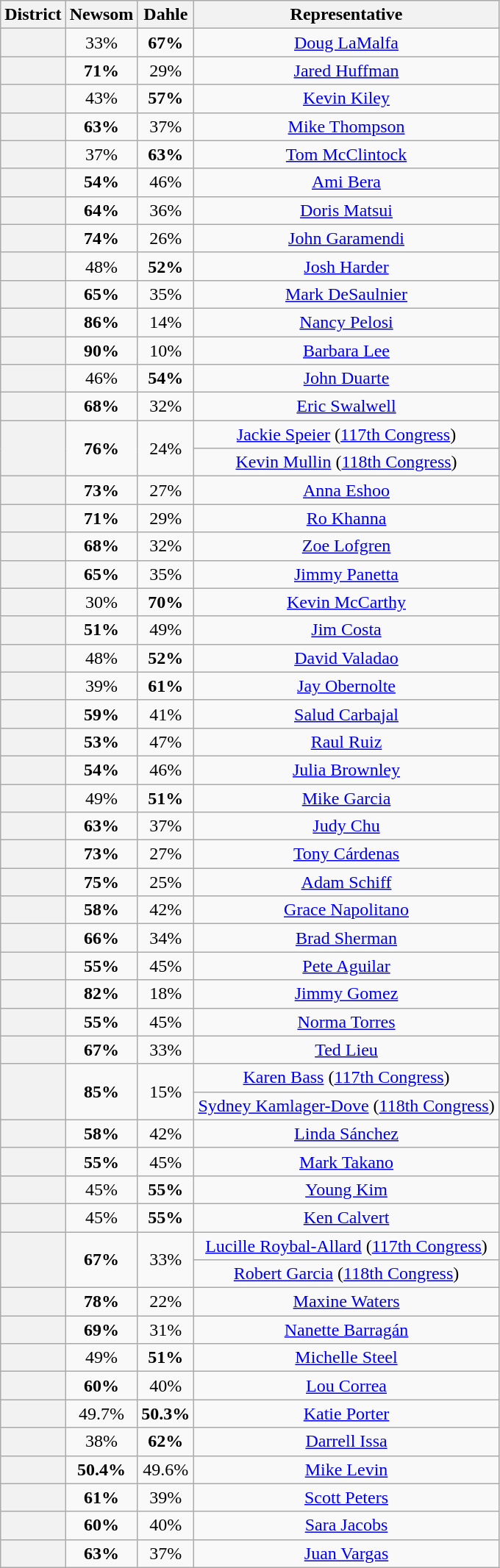<table class="wikitable sortable">
<tr>
<th>District</th>
<th>Newsom</th>
<th>Dahle</th>
<th>Representative</th>
</tr>
<tr align=center>
<th></th>
<td>33%</td>
<td><strong>67%</strong></td>
<td><a href='#'>Doug LaMalfa</a></td>
</tr>
<tr align=center>
<th></th>
<td><strong>71%</strong></td>
<td>29%</td>
<td><a href='#'>Jared Huffman</a></td>
</tr>
<tr align=center>
<th></th>
<td>43%</td>
<td><strong>57%</strong></td>
<td><a href='#'>Kevin Kiley</a></td>
</tr>
<tr align=center>
<th></th>
<td><strong>63%</strong></td>
<td>37%</td>
<td><a href='#'>Mike Thompson</a></td>
</tr>
<tr align=center>
<th></th>
<td>37%</td>
<td><strong>63%</strong></td>
<td><a href='#'>Tom McClintock</a></td>
</tr>
<tr align=center>
<th></th>
<td><strong>54%</strong></td>
<td>46%</td>
<td><a href='#'>Ami Bera</a></td>
</tr>
<tr align=center>
<th></th>
<td><strong>64%</strong></td>
<td>36%</td>
<td><a href='#'>Doris Matsui</a></td>
</tr>
<tr align=center>
<th></th>
<td><strong>74%</strong></td>
<td>26%</td>
<td><a href='#'>John Garamendi</a></td>
</tr>
<tr align=center>
<th></th>
<td>48%</td>
<td><strong>52%</strong></td>
<td><a href='#'>Josh Harder</a></td>
</tr>
<tr align=center>
<th></th>
<td><strong>65%</strong></td>
<td>35%</td>
<td><a href='#'>Mark DeSaulnier</a></td>
</tr>
<tr align=center>
<th></th>
<td><strong>86%</strong></td>
<td>14%</td>
<td><a href='#'>Nancy Pelosi</a></td>
</tr>
<tr align=center>
<th></th>
<td><strong>90%</strong></td>
<td>10%</td>
<td><a href='#'>Barbara Lee</a></td>
</tr>
<tr align=center>
<th></th>
<td>46%</td>
<td><strong>54%</strong></td>
<td><a href='#'>John Duarte</a></td>
</tr>
<tr align=center>
<th></th>
<td><strong>68%</strong></td>
<td>32%</td>
<td><a href='#'>Eric Swalwell</a></td>
</tr>
<tr align=center>
<th rowspan=2 ></th>
<td rowspan=2><strong>76%</strong></td>
<td rowspan=2>24%</td>
<td><a href='#'>Jackie Speier</a> (<a href='#'>117th Congress</a>)</td>
</tr>
<tr align=center>
<td><a href='#'>Kevin Mullin</a> (<a href='#'>118th Congress</a>)</td>
</tr>
<tr align=center>
<th></th>
<td><strong>73%</strong></td>
<td>27%</td>
<td><a href='#'>Anna Eshoo</a></td>
</tr>
<tr align=center>
<th></th>
<td><strong>71%</strong></td>
<td>29%</td>
<td><a href='#'>Ro Khanna</a></td>
</tr>
<tr align=center>
<th></th>
<td><strong>68%</strong></td>
<td>32%</td>
<td><a href='#'>Zoe Lofgren</a></td>
</tr>
<tr align=center>
<th></th>
<td><strong>65%</strong></td>
<td>35%</td>
<td><a href='#'>Jimmy Panetta</a></td>
</tr>
<tr align=center>
<th></th>
<td>30%</td>
<td><strong>70%</strong></td>
<td><a href='#'>Kevin McCarthy</a></td>
</tr>
<tr align=center>
<th></th>
<td><strong>51%</strong></td>
<td>49%</td>
<td><a href='#'>Jim Costa</a></td>
</tr>
<tr align=center>
<th></th>
<td>48%</td>
<td><strong>52%</strong></td>
<td><a href='#'>David Valadao</a></td>
</tr>
<tr align=center>
<th></th>
<td>39%</td>
<td><strong>61%</strong></td>
<td><a href='#'>Jay Obernolte</a></td>
</tr>
<tr align=center>
<th></th>
<td><strong>59%</strong></td>
<td>41%</td>
<td><a href='#'>Salud Carbajal</a></td>
</tr>
<tr align=center>
<th></th>
<td><strong>53%</strong></td>
<td>47%</td>
<td><a href='#'>Raul Ruiz</a></td>
</tr>
<tr align=center>
<th></th>
<td><strong>54%</strong></td>
<td>46%</td>
<td><a href='#'>Julia Brownley</a></td>
</tr>
<tr align=center>
<th></th>
<td>49%</td>
<td><strong>51%</strong></td>
<td><a href='#'>Mike Garcia</a></td>
</tr>
<tr align=center>
<th></th>
<td><strong>63%</strong></td>
<td>37%</td>
<td><a href='#'>Judy Chu</a></td>
</tr>
<tr align=center>
<th></th>
<td><strong>73%</strong></td>
<td>27%</td>
<td><a href='#'>Tony Cárdenas</a></td>
</tr>
<tr align=center>
<th></th>
<td><strong>75%</strong></td>
<td>25%</td>
<td><a href='#'>Adam Schiff</a></td>
</tr>
<tr align=center>
<th></th>
<td><strong>58%</strong></td>
<td>42%</td>
<td><a href='#'>Grace Napolitano</a></td>
</tr>
<tr align=center>
<th></th>
<td><strong>66%</strong></td>
<td>34%</td>
<td><a href='#'>Brad Sherman</a></td>
</tr>
<tr align=center>
<th></th>
<td><strong>55%</strong></td>
<td>45%</td>
<td><a href='#'>Pete Aguilar</a></td>
</tr>
<tr align=center>
<th></th>
<td><strong>82%</strong></td>
<td>18%</td>
<td><a href='#'>Jimmy Gomez</a></td>
</tr>
<tr align=center>
<th></th>
<td><strong>55%</strong></td>
<td>45%</td>
<td><a href='#'>Norma Torres</a></td>
</tr>
<tr align=center>
<th></th>
<td><strong>67%</strong></td>
<td>33%</td>
<td><a href='#'>Ted Lieu</a></td>
</tr>
<tr align=center>
<th rowspan=2 ></th>
<td rowspan=2><strong>85%</strong></td>
<td rowspan=2>15%</td>
<td><a href='#'>Karen Bass</a> (<a href='#'>117th Congress</a>)</td>
</tr>
<tr align=center>
<td><a href='#'>Sydney Kamlager-Dove</a> (<a href='#'>118th Congress</a>)</td>
</tr>
<tr align=center>
<th></th>
<td><strong>58%</strong></td>
<td>42%</td>
<td><a href='#'>Linda Sánchez</a></td>
</tr>
<tr align=center>
<th></th>
<td><strong>55%</strong></td>
<td>45%</td>
<td><a href='#'>Mark Takano</a></td>
</tr>
<tr align=center>
<th></th>
<td>45%</td>
<td><strong>55%</strong></td>
<td><a href='#'>Young Kim</a></td>
</tr>
<tr align=center>
<th></th>
<td>45%</td>
<td><strong>55%</strong></td>
<td><a href='#'>Ken Calvert</a></td>
</tr>
<tr align=center>
<th rowspan=2 ></th>
<td rowspan=2><strong>67%</strong></td>
<td rowspan=2>33%</td>
<td><a href='#'>Lucille Roybal-Allard</a> (<a href='#'>117th Congress</a>)</td>
</tr>
<tr align=center>
<td><a href='#'>Robert Garcia</a> (<a href='#'>118th Congress</a>)</td>
</tr>
<tr align=center>
<th></th>
<td><strong>78%</strong></td>
<td>22%</td>
<td><a href='#'>Maxine Waters</a></td>
</tr>
<tr align=center>
<th></th>
<td><strong>69%</strong></td>
<td>31%</td>
<td><a href='#'>Nanette Barragán</a></td>
</tr>
<tr align=center>
<th></th>
<td>49%</td>
<td><strong>51%</strong></td>
<td><a href='#'>Michelle Steel</a></td>
</tr>
<tr align=center>
<th></th>
<td><strong>60%</strong></td>
<td>40%</td>
<td><a href='#'>Lou Correa</a></td>
</tr>
<tr align=center>
<th></th>
<td>49.7%</td>
<td><strong>50.3%</strong></td>
<td><a href='#'>Katie Porter</a></td>
</tr>
<tr align=center>
<th></th>
<td>38%</td>
<td><strong>62%</strong></td>
<td><a href='#'>Darrell Issa</a></td>
</tr>
<tr align=center>
<th></th>
<td><strong>50.4%</strong></td>
<td>49.6%</td>
<td><a href='#'>Mike Levin</a></td>
</tr>
<tr align=center>
<th></th>
<td><strong>61%</strong></td>
<td>39%</td>
<td><a href='#'>Scott Peters</a></td>
</tr>
<tr align=center>
<th></th>
<td><strong>60%</strong></td>
<td>40%</td>
<td><a href='#'>Sara Jacobs</a></td>
</tr>
<tr align=center>
<th></th>
<td><strong>63%</strong></td>
<td>37%</td>
<td><a href='#'>Juan Vargas</a></td>
</tr>
</table>
